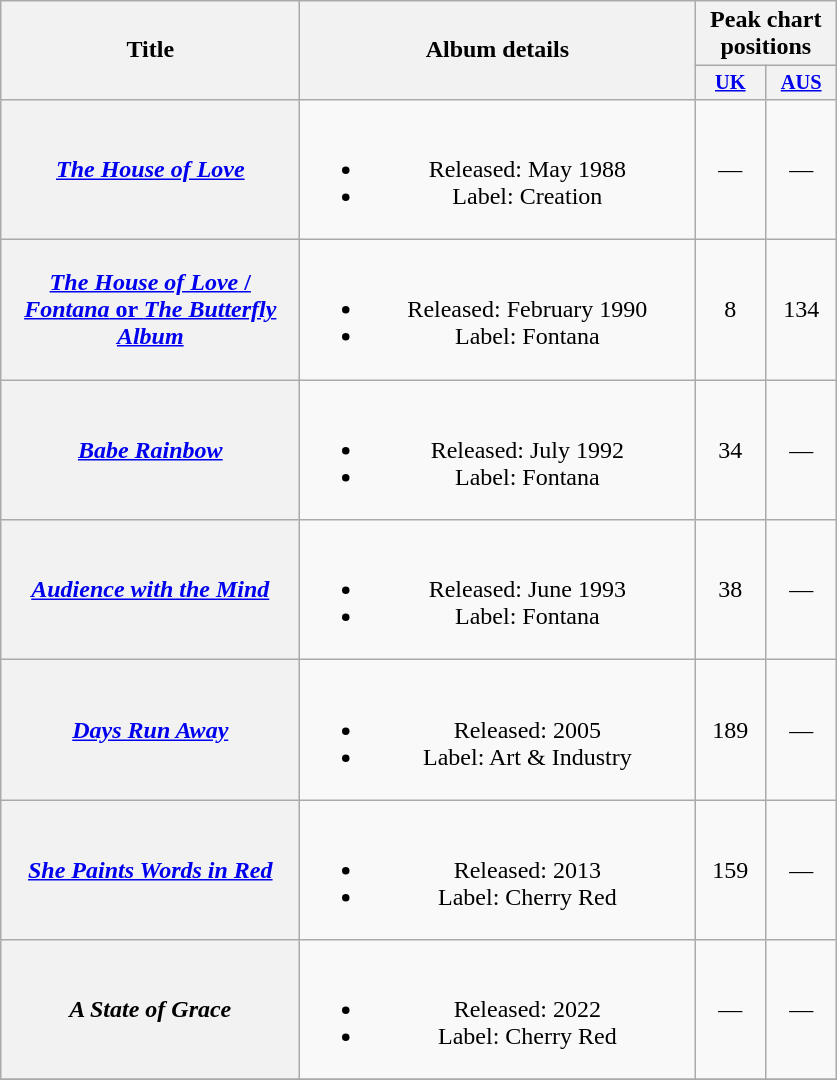<table class="wikitable plainrowheaders" style="text-align:center;" border="1">
<tr>
<th scope="col" rowspan="2" style="width:12em;">Title</th>
<th scope="col" rowspan="2" style="width:16em;">Album details</th>
<th scope="col" colspan="2">Peak chart<br>positions</th>
</tr>
<tr>
<th scope="col" style="width:3em; font-size:85%"><a href='#'>UK</a><br></th>
<th scope="col" style="width:3em; font-size:85%"><a href='#'>AUS</a><br></th>
</tr>
<tr>
<th scope="row"><em><a href='#'>The House of Love</a></em></th>
<td><br><ul><li>Released: May 1988</li><li>Label: Creation</li></ul></td>
<td>—</td>
<td>—</td>
</tr>
<tr>
<th scope="row"><a href='#'><em>The House of Love</em> / <em>Fontana</em> or <em>The Butterfly Album</em></a></th>
<td><br><ul><li>Released: February 1990</li><li>Label: Fontana</li></ul></td>
<td>8</td>
<td>134</td>
</tr>
<tr>
<th scope="row"><em><a href='#'>Babe Rainbow</a></em></th>
<td><br><ul><li>Released: July 1992</li><li>Label: Fontana</li></ul></td>
<td>34</td>
<td>—</td>
</tr>
<tr>
<th scope="row"><em><a href='#'>Audience with the Mind</a></em></th>
<td><br><ul><li>Released: June 1993</li><li>Label: Fontana</li></ul></td>
<td>38</td>
<td>—</td>
</tr>
<tr>
<th scope="row"><em><a href='#'>Days Run Away</a></em></th>
<td><br><ul><li>Released: 2005</li><li>Label: Art & Industry</li></ul></td>
<td>189</td>
<td>—</td>
</tr>
<tr>
<th scope="row"><em><a href='#'>She Paints Words in Red</a></em></th>
<td><br><ul><li>Released: 2013</li><li>Label: Cherry Red</li></ul></td>
<td>159</td>
<td>—</td>
</tr>
<tr>
<th scope="row"><em>A State of Grace</em></th>
<td><br><ul><li>Released: 2022</li><li>Label: Cherry Red</li></ul></td>
<td>—</td>
<td>—</td>
</tr>
<tr>
</tr>
</table>
